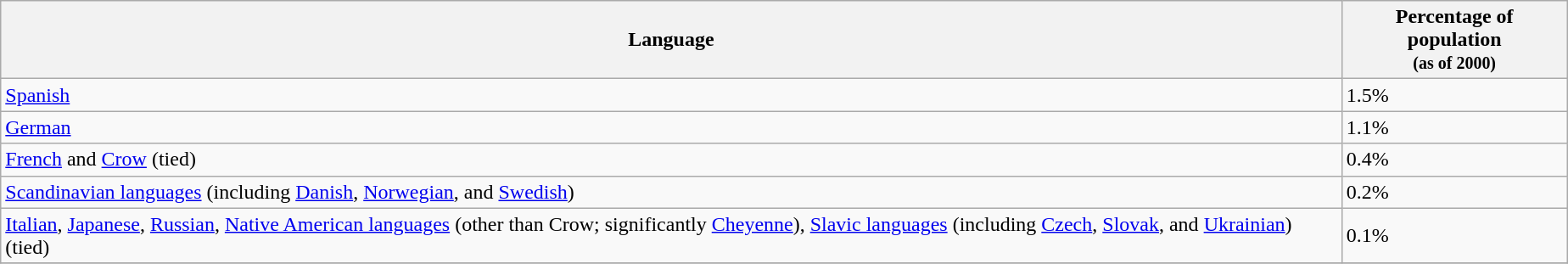<table class="wikitable sortable" style="margin-left:1em; float:center">
<tr>
<th>Language</th>
<th>Percentage of population<br><small>(as of 2000)</small></th>
</tr>
<tr>
<td><a href='#'>Spanish</a></td>
<td>1.5%</td>
</tr>
<tr>
<td><a href='#'>German</a></td>
<td>1.1%</td>
</tr>
<tr>
<td><a href='#'>French</a> and <a href='#'>Crow</a> (tied)</td>
<td>0.4%</td>
</tr>
<tr>
<td><a href='#'>Scandinavian languages</a> (including <a href='#'>Danish</a>, <a href='#'>Norwegian</a>, and <a href='#'>Swedish</a>)</td>
<td>0.2%</td>
</tr>
<tr>
<td><a href='#'>Italian</a>, <a href='#'>Japanese</a>, <a href='#'>Russian</a>, <a href='#'>Native American languages</a> (other than Crow; significantly <a href='#'>Cheyenne</a>), <a href='#'>Slavic languages</a> (including <a href='#'>Czech</a>, <a href='#'>Slovak</a>, and <a href='#'>Ukrainian</a>) (tied)</td>
<td>0.1%</td>
</tr>
<tr>
</tr>
</table>
